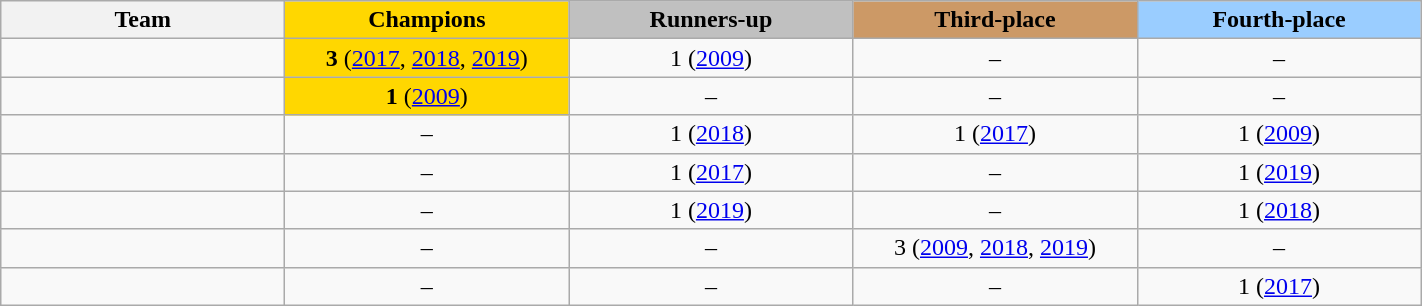<table class="wikitable" style="border-collapse:collapse; text-align:left;">
<tr>
<th width=15%>Team</th>
<th width=15% style="background:gold;">Champions</th>
<th width=15% style="background:silver;">Runners-up</th>
<th width=15% style="background:#cc9966;">Third-place</th>
<th width=15% style="background:#9acdff;">Fourth-place</th>
</tr>
<tr>
<td></td>
<td style="background:gold;" align="center"><strong>3</strong> (<a href='#'>2017</a>, <a href='#'>2018</a>, <a href='#'>2019</a>)</td>
<td align="center">1 (<a href='#'>2009</a>)</td>
<td align="center">–</td>
<td align="center">–</td>
</tr>
<tr>
<td></td>
<td style="background:gold;" align="center"><strong>1</strong> (<a href='#'>2009</a>)</td>
<td align="center">–</td>
<td align="center">–</td>
<td align="center">–</td>
</tr>
<tr>
<td></td>
<td align="center">–</td>
<td align="center">1 (<a href='#'>2018</a>)</td>
<td align="center">1 (<a href='#'>2017</a>)</td>
<td align="center">1 (<a href='#'>2009</a>)</td>
</tr>
<tr>
<td></td>
<td align="center">–</td>
<td align="center">1 (<a href='#'>2017</a>)</td>
<td align="center">–</td>
<td align="center">1 (<a href='#'>2019</a>)</td>
</tr>
<tr>
<td></td>
<td align="center">–</td>
<td align="center">1 (<a href='#'>2019</a>)</td>
<td align="center">–</td>
<td align="center">1 (<a href='#'>2018</a>)</td>
</tr>
<tr>
<td></td>
<td align="center">–</td>
<td align="center">–</td>
<td align="center">3 (<a href='#'>2009</a>, <a href='#'>2018</a>, <a href='#'>2019</a>)</td>
<td align="center">–</td>
</tr>
<tr>
<td></td>
<td align="center">–</td>
<td align="center">–</td>
<td align="center">–</td>
<td align="center">1 (<a href='#'>2017</a>)</td>
</tr>
</table>
